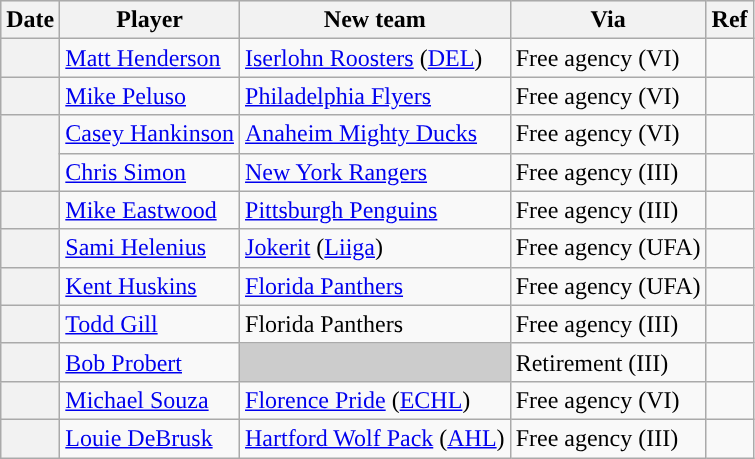<table class="wikitable plainrowheaders">
<tr style="background:#ddd; text-align:center;">
<th>Date</th>
<th>Player</th>
<th>New team</th>
<th>Via</th>
<th>Ref</th>
</tr>
<tr>
<th scope="row"></th>
<td><a href='#'>Matt Henderson</a></td>
<td><a href='#'>Iserlohn Roosters</a> (<a href='#'>DEL</a>)</td>
<td>Free agency (VI)</td>
<td></td>
</tr>
<tr>
<th scope="row"></th>
<td><a href='#'>Mike Peluso</a></td>
<td><a href='#'>Philadelphia Flyers</a></td>
<td>Free agency (VI)</td>
<td></td>
</tr>
<tr>
<th scope="row" rowspan=2></th>
<td><a href='#'>Casey Hankinson</a></td>
<td><a href='#'>Anaheim Mighty Ducks</a></td>
<td>Free agency (VI)</td>
<td></td>
</tr>
<tr>
<td><a href='#'>Chris Simon</a></td>
<td><a href='#'>New York Rangers</a></td>
<td>Free agency (III)</td>
<td></td>
</tr>
<tr>
<th scope="row"></th>
<td><a href='#'>Mike Eastwood</a></td>
<td><a href='#'>Pittsburgh Penguins</a></td>
<td>Free agency (III)</td>
<td></td>
</tr>
<tr>
<th scope="row"></th>
<td><a href='#'>Sami Helenius</a></td>
<td><a href='#'>Jokerit</a> (<a href='#'>Liiga</a>)</td>
<td>Free agency (UFA)</td>
<td></td>
</tr>
<tr>
<th scope="row"></th>
<td><a href='#'>Kent Huskins</a></td>
<td><a href='#'>Florida Panthers</a></td>
<td>Free agency (UFA)</td>
<td></td>
</tr>
<tr>
<th scope="row"></th>
<td><a href='#'>Todd Gill</a></td>
<td>Florida Panthers</td>
<td>Free agency (III)</td>
<td></td>
</tr>
<tr>
<th scope="row"></th>
<td><a href='#'>Bob Probert</a></td>
<td style="background:#ccc"></td>
<td>Retirement (III)</td>
<td></td>
</tr>
<tr>
<th scope="row"></th>
<td><a href='#'>Michael Souza</a></td>
<td><a href='#'>Florence Pride</a> (<a href='#'>ECHL</a>)</td>
<td>Free agency (VI)</td>
<td></td>
</tr>
<tr>
<th scope="row"></th>
<td><a href='#'>Louie DeBrusk</a></td>
<td><a href='#'>Hartford Wolf Pack</a> (<a href='#'>AHL</a>)</td>
<td>Free agency (III)</td>
<td></td>
</tr>
</table>
